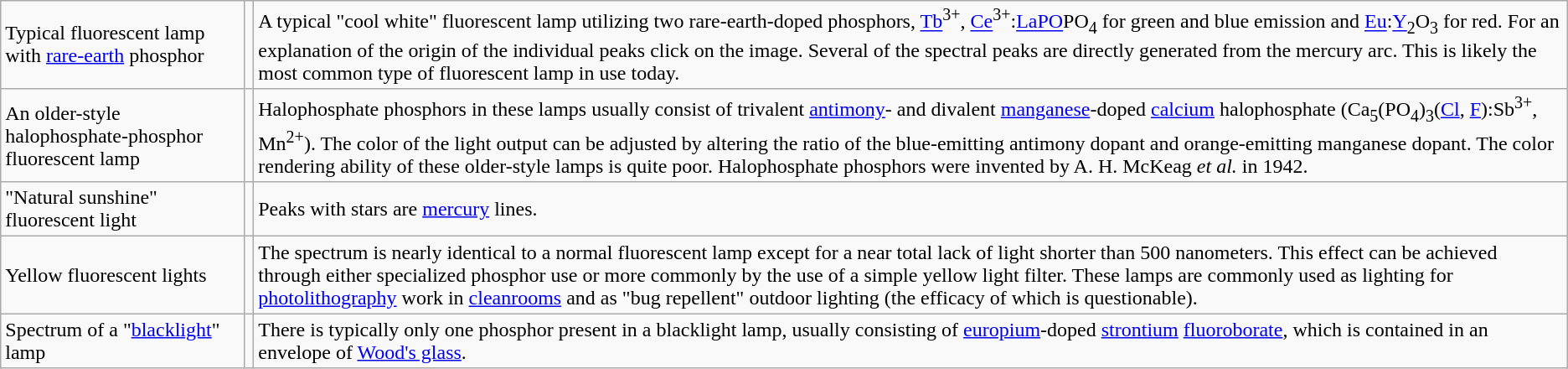<table class="wikitable">
<tr>
<td>Typical fluorescent lamp with <a href='#'>rare-earth</a> phosphor</td>
<td></td>
<td>A typical "cool white" fluorescent lamp utilizing two rare-earth-doped phosphors, <a href='#'>Tb</a><sup>3+</sup>, <a href='#'>Ce</a><sup>3+</sup>:<a href='#'>LaPO</a>PO<sub>4</sub> for green and blue emission and <a href='#'>Eu</a>:<a href='#'>Y</a><sub>2</sub>O<sub>3</sub> for red. For an explanation of the origin of the individual peaks click on the image. Several of the spectral peaks are directly generated from the mercury arc. This is likely the most common type of fluorescent lamp in use today.</td>
</tr>
<tr>
<td>An older-style halophosphate-phosphor fluorescent lamp</td>
<td></td>
<td>Halophosphate phosphors in these lamps usually consist of trivalent <a href='#'>antimony</a>- and divalent <a href='#'>manganese</a>-doped <a href='#'>calcium</a> halophosphate (Ca<sub>5</sub>(PO<sub>4</sub>)<sub>3</sub>(<a href='#'>Cl</a>, <a href='#'>F</a>):Sb<sup>3+</sup>, Mn<sup>2+</sup>). The color of the light output can be adjusted by altering the ratio of the blue-emitting antimony dopant and orange-emitting manganese dopant. The color rendering ability of these older-style lamps is quite poor. Halophosphate phosphors were invented by A. H. McKeag <em>et al.</em> in 1942.</td>
</tr>
<tr>
<td>"Natural sunshine" fluorescent light</td>
<td></td>
<td>Peaks with stars are <a href='#'>mercury</a> lines.</td>
</tr>
<tr>
<td>Yellow fluorescent lights</td>
<td></td>
<td>The spectrum is nearly identical to a normal fluorescent lamp except for a near total lack of light shorter than 500 nanometers. This effect can be achieved through either specialized phosphor use or more commonly by the use of a simple yellow light filter. These lamps are commonly used as lighting for <a href='#'>photolithography</a> work in <a href='#'>cleanrooms</a> and as "bug repellent" outdoor lighting (the efficacy of which is questionable).</td>
</tr>
<tr>
<td>Spectrum of a "<a href='#'>blacklight</a>" lamp</td>
<td></td>
<td>There is typically only one phosphor present in a blacklight lamp, usually consisting of <a href='#'>europium</a>-doped <a href='#'>strontium</a> <a href='#'>fluoroborate</a>, which is contained in an envelope of <a href='#'>Wood's glass</a>.</td>
</tr>
</table>
